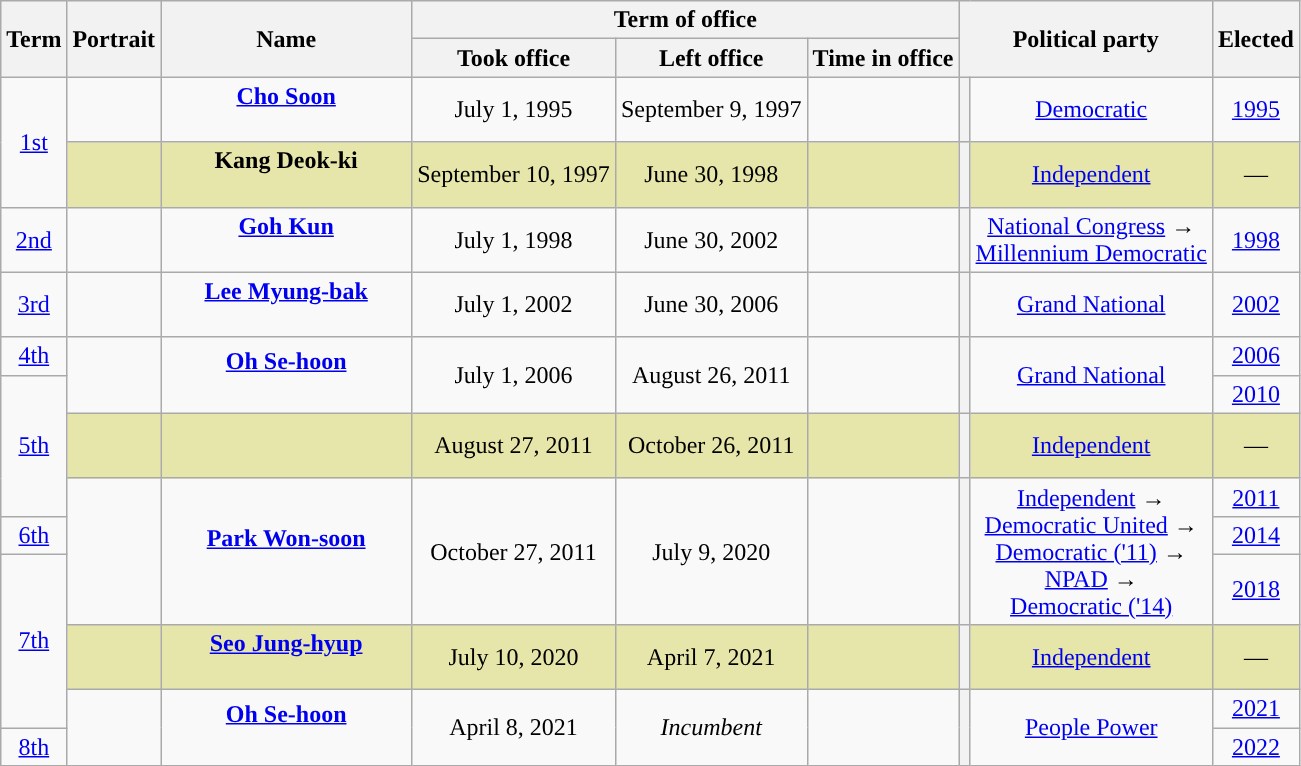<table class="wikitable" style="text-align:center">
<tr>
<th rowspan="2">Term</th>
<th rowspan="2">Portrait</th>
<th rowspan="2" width="160">Name<br></th>
<th colspan="3">Term of office</th>
<th colspan="2" rowspan="2">Political party</th>
<th rowspan="2">Elected</th>
</tr>
<tr>
<th>Took office</th>
<th>Left office</th>
<th>Time in office</th>
</tr>
<tr>
<td rowspan="2"><a href='#'>1st</a></td>
<td></td>
<td><strong><a href='#'>Cho Soon</a></strong><br><br></td>
<td>July 1, 1995</td>
<td>September 9, 1997</td>
<td></td>
<th style="background:"></th>
<td><a href='#'>Democratic</a></td>
<td><a href='#'>1995</a></td>
</tr>
<tr style="background:#E6E6AA;">
<td></td>
<td><strong>Kang Deok-ki</strong><br><br></td>
<td>September 10, 1997</td>
<td>June 30, 1998</td>
<td></td>
<th style="background:"></th>
<td><a href='#'>Independent</a></td>
<td>—</td>
</tr>
<tr>
<td><a href='#'>2nd</a></td>
<td></td>
<td><strong><a href='#'>Goh Kun</a></strong><br><br></td>
<td>July 1, 1998</td>
<td>June 30, 2002</td>
<td></td>
<th style="background:"></th>
<td><a href='#'>National Congress</a> →<br><a href='#'>Millennium Democratic</a></td>
<td><a href='#'>1998</a></td>
</tr>
<tr>
<td><a href='#'>3rd</a></td>
<td></td>
<td><strong><a href='#'>Lee Myung-bak</a></strong><br><br></td>
<td>July 1, 2002</td>
<td>June 30, 2006</td>
<td></td>
<th style="background:"></th>
<td><a href='#'>Grand National</a></td>
<td><a href='#'>2002</a></td>
</tr>
<tr>
<td><a href='#'>4th</a></td>
<td rowspan="2"></td>
<td rowspan="2"><strong><a href='#'>Oh Se-hoon</a></strong><br><br></td>
<td rowspan="2">July 1, 2006</td>
<td rowspan="2">August 26, 2011</td>
<td rowspan="2"></td>
<th rowspan="2" style="background:"></th>
<td rowspan="2"><a href='#'>Grand National</a></td>
<td><a href='#'>2006</a></td>
</tr>
<tr>
<td rowspan="3"><a href='#'>5th</a></td>
<td><a href='#'>2010</a></td>
</tr>
<tr style="background:#E6E6AA;">
<td></td>
<td><strong></strong><br><br></td>
<td>August 27, 2011</td>
<td>October 26, 2011</td>
<td></td>
<th style="background:"></th>
<td><a href='#'>Independent</a></td>
<td>—</td>
</tr>
<tr>
<td rowspan="3"></td>
<td rowspan="3"><strong><a href='#'>Park Won-soon</a></strong><br><br></td>
<td rowspan="3">October 27, 2011</td>
<td rowspan="3">July 9, 2020</td>
<td rowspan="3"></td>
<th rowspan="3" style="background:"></th>
<td rowspan="3"><a href='#'>Independent</a> →<br><a href='#'>Democratic United</a> →<br><a href='#'>Democratic ('11)</a> →<br><a href='#'>NPAD</a> →<br><a href='#'>Democratic ('14)</a></td>
<td><a href='#'>2011 </a></td>
</tr>
<tr>
<td><a href='#'>6th</a></td>
<td><a href='#'>2014</a></td>
</tr>
<tr>
<td rowspan="3"><a href='#'>7th</a></td>
<td><a href='#'>2018</a></td>
</tr>
<tr style="background:#E6E6AA;">
<td></td>
<td><strong><a href='#'>Seo Jung-hyup</a></strong><br><br></td>
<td>July 10, 2020</td>
<td>April 7, 2021</td>
<td></td>
<th style="background:"></th>
<td><a href='#'>Independent</a></td>
<td>—</td>
</tr>
<tr>
<td rowspan="2"></td>
<td rowspan="2"><strong><a href='#'>Oh Se-hoon</a></strong><br><br></td>
<td rowspan="2">April 8, 2021</td>
<td rowspan="2"><em>Incumbent</em></td>
<td rowspan="2"></td>
<th rowspan="2" style="background:"></th>
<td rowspan="2"><a href='#'>People Power</a></td>
<td><a href='#'>2021 </a></td>
</tr>
<tr>
<td><a href='#'>8th</a></td>
<td><a href='#'>2022</a></td>
</tr>
</table>
